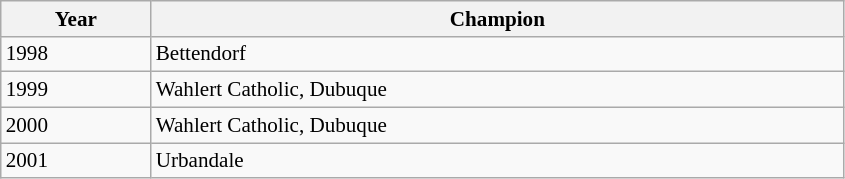<table class="wikitable collapsible collapsed" style="font-size:88%; min-width:40em">
<tr>
<th>Year</th>
<th>Champion</th>
</tr>
<tr>
<td>1998</td>
<td>Bettendorf</td>
</tr>
<tr>
<td>1999</td>
<td>Wahlert Catholic, Dubuque</td>
</tr>
<tr>
<td>2000</td>
<td>Wahlert Catholic, Dubuque</td>
</tr>
<tr>
<td>2001</td>
<td>Urbandale</td>
</tr>
</table>
